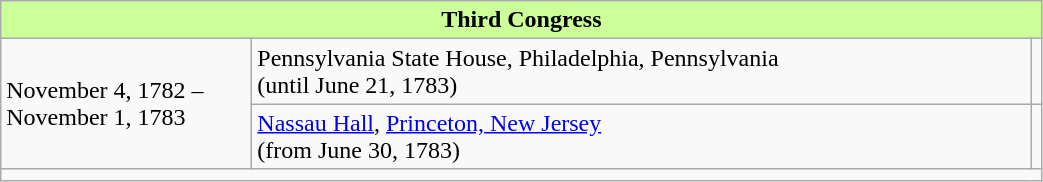<table class=wikitable>
<tr>
<th colspan=3 style="background:#ccff99;">Third Congress</th>
</tr>
<tr>
<td rowspan=2 style="width: 10em;">November 4, 1782 –November 1, 1783</td>
<td style="width: 32em;">Pennsylvania State House, Philadelphia, Pennsylvania<br>(until June 21, 1783)</td>
<td></td>
</tr>
<tr>
<td><a href='#'>Nassau Hall</a>, <a href='#'>Princeton, New Jersey</a><br>(from June 30, 1783)</td>
<td></td>
</tr>
<tr>
<td colspan=3></td>
</tr>
</table>
